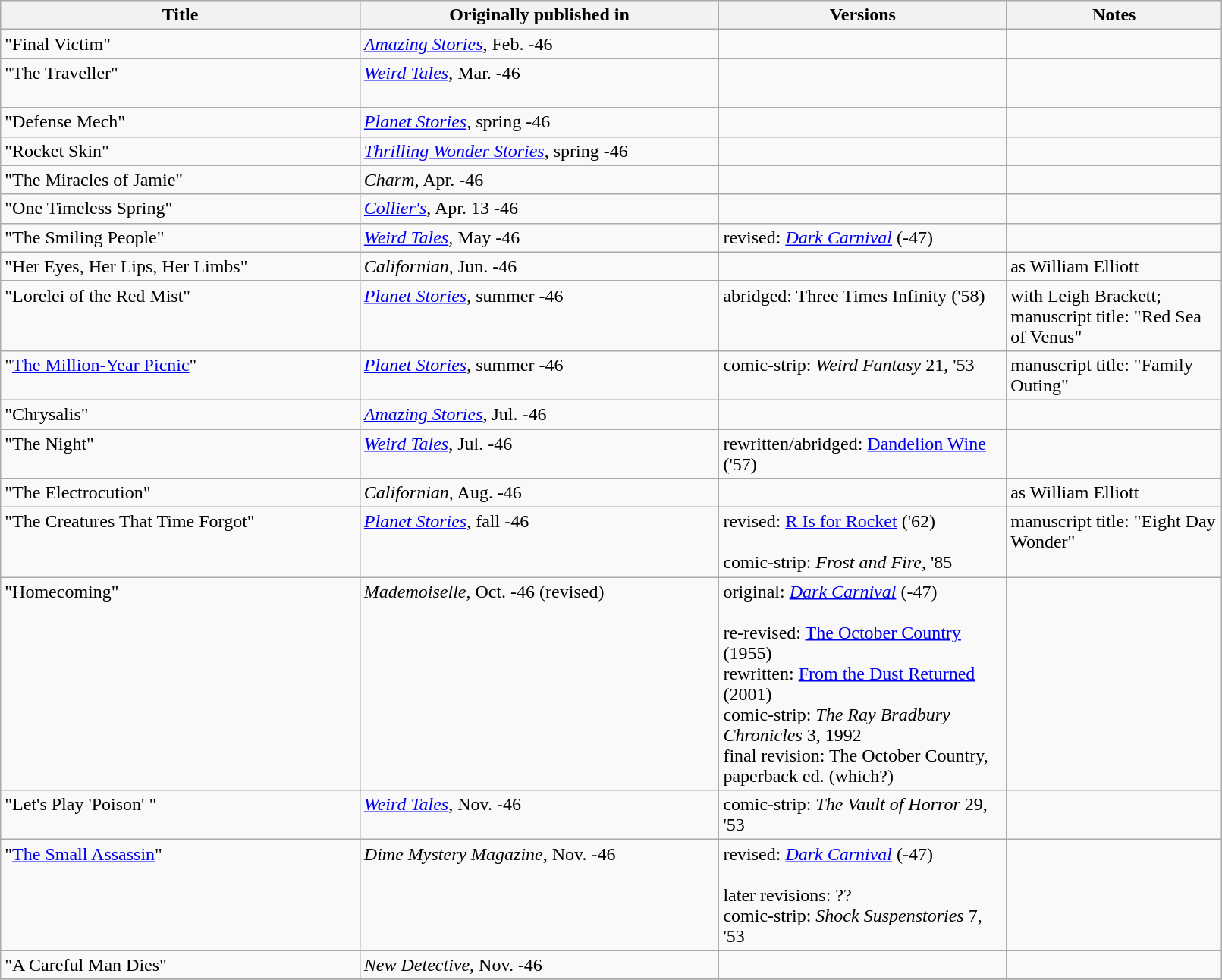<table class="wikitable" style="width: 85%">
<tr valign="top">
<th width="25%">Title</th>
<th width="25%">Originally published in</th>
<th width="20%">Versions</th>
<th width="15%">Notes</th>
</tr>
<tr valign="top">
<td>"Final Victim"</td>
<td><em><a href='#'>Amazing Stories</a></em>, Feb. -46</td>
<td></td>
<td></td>
</tr>
<tr valign="top">
<td>"The Traveller" <br><br></td>
<td><em><a href='#'>Weird Tales</a></em>, Mar. -46</td>
<td></td>
<td></td>
</tr>
<tr valign="top">
<td>"Defense Mech"</td>
<td><em><a href='#'>Planet Stories</a></em>, spring -46</td>
<td></td>
<td></td>
</tr>
<tr valign="top">
<td>"Rocket Skin"</td>
<td><a href='#'><em>Thrilling Wonder Stories</em></a>, spring -46</td>
<td></td>
<td></td>
</tr>
<tr valign="top">
<td>"The Miracles of Jamie"</td>
<td><em>Charm</em>, Apr. -46</td>
<td></td>
<td></td>
</tr>
<tr valign="top">
<td>"One Timeless Spring"</td>
<td><em><a href='#'>Collier's</a></em>, Apr. 13 -46</td>
<td></td>
<td></td>
</tr>
<tr valign="top">
<td>"The Smiling People"</td>
<td><em><a href='#'>Weird Tales</a></em>, May -46</td>
<td>revised: <em><a href='#'>Dark Carnival</a></em> (-47)</td>
<td></td>
</tr>
<tr valign="top">
<td>"Her Eyes, Her Lips, Her Limbs"</td>
<td><em>Californian</em>, Jun. -46</td>
<td></td>
<td>as William Elliott</td>
</tr>
<tr valign="top">
<td>"Lorelei of the Red Mist"</td>
<td><em><a href='#'>Planet Stories</a></em>, summer -46</td>
<td>abridged: Three Times Infinity ('58)</td>
<td>with Leigh Brackett; manuscript title: "Red Sea of Venus"</td>
</tr>
<tr valign="top">
<td>"<a href='#'>The Million-Year Picnic</a>" <br><br></td>
<td><em><a href='#'>Planet Stories</a></em>, summer -46</td>
<td>comic-strip: <em>Weird Fantasy</em> 21, '53</td>
<td>manuscript title: "Family Outing"</td>
</tr>
<tr valign="top">
<td>"Chrysalis"</td>
<td><em><a href='#'>Amazing Stories</a></em>, Jul. -46</td>
<td></td>
<td></td>
</tr>
<tr valign="top">
<td>"The Night" <br><br></td>
<td><em><a href='#'>Weird Tales</a></em>, Jul. -46</td>
<td>rewritten/abridged: <a href='#'>Dandelion Wine</a> ('57)</td>
<td></td>
</tr>
<tr valign="top">
<td>"The Electrocution"</td>
<td><em>Californian</em>, Aug. -46</td>
<td></td>
<td>as William Elliott</td>
</tr>
<tr valign="top">
<td>"The Creatures That Time Forgot" <br><br></td>
<td><em><a href='#'>Planet Stories</a></em>, fall -46</td>
<td>revised: <a href='#'>R Is for Rocket</a> ('62) <br><br>comic-strip: <em>Frost and Fire</em>, '85</td>
<td>manuscript title: "Eight Day Wonder"</td>
</tr>
<tr valign="top">
<td>"Homecoming" <br><br></td>
<td><em>Mademoiselle</em>, Oct. -46 (revised)</td>
<td>original: <em><a href='#'>Dark Carnival</a></em> (-47) <br><br>re-revised: <a href='#'>The October Country</a> (1955) <br>
rewritten: <a href='#'>From the Dust Returned</a> (2001) <br>
comic-strip: <em>The Ray Bradbury Chronicles</em> 3, 1992 <br>
final revision: The October Country, paperback ed. (which?)</td>
<td></td>
</tr>
<tr valign="top">
<td>"Let's Play 'Poison' "</td>
<td><em><a href='#'>Weird Tales</a></em>, Nov. -46</td>
<td>comic-strip: <em>The Vault of Horror</em> 29, '53</td>
<td></td>
</tr>
<tr valign="top">
<td>"<a href='#'>The Small Assassin</a>"</td>
<td><em>Dime Mystery Magazine</em>, Nov. -46</td>
<td>revised: <em><a href='#'>Dark Carnival</a></em> (-47) <br><br>later revisions: ?? <br>
comic-strip: <em>Shock Suspenstories</em> 7, '53</td>
<td></td>
</tr>
<tr valign="top">
<td>"A Careful Man Dies"</td>
<td><em>New Detective</em>, Nov. -46</td>
<td></td>
<td></td>
</tr>
<tr valign="top">
</tr>
</table>
